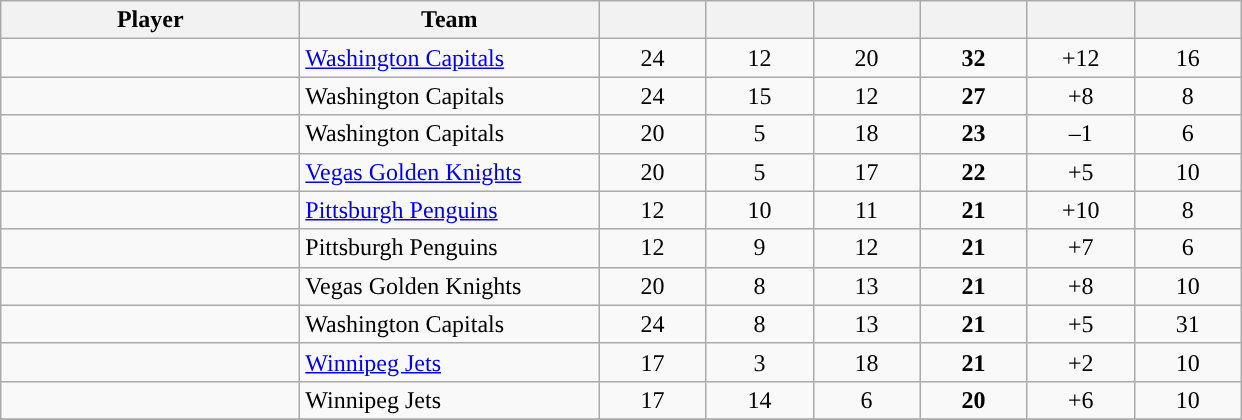<table style="padding:3px; border-spacing:0; text-align:center;" class="wikitable sortable">
<tr>
<th style="width:12em">Player</th>
<th style="width:12em">Team</th>
<th style="width:4em"></th>
<th style="width:4em"></th>
<th style="width:4em"></th>
<th style="width:4em"></th>
<th data-sort-type="number" style="width:4em"></th>
<th style="width:4em"></th>
</tr>
<tr>
<td align=left></td>
<td align=left><a href='#'>Washington Capitals</a></td>
<td>24</td>
<td>12</td>
<td>20</td>
<td><strong>32</strong></td>
<td>+12</td>
<td>16</td>
</tr>
<tr>
<td align=left></td>
<td align=left>Washington Capitals</td>
<td>24</td>
<td>15</td>
<td>12</td>
<td><strong>27</strong></td>
<td>+8</td>
<td>8</td>
</tr>
<tr>
<td align=left></td>
<td align=left>Washington Capitals</td>
<td>20</td>
<td>5</td>
<td>18</td>
<td><strong>23</strong></td>
<td>–1</td>
<td>6</td>
</tr>
<tr>
<td align=left></td>
<td align=left><a href='#'>Vegas Golden Knights</a></td>
<td>20</td>
<td>5</td>
<td>17</td>
<td><strong>22</strong></td>
<td>+5</td>
<td>10</td>
</tr>
<tr>
<td align=left></td>
<td align=left><a href='#'>Pittsburgh Penguins</a></td>
<td>12</td>
<td>10</td>
<td>11</td>
<td><strong>21</strong></td>
<td>+10</td>
<td>8</td>
</tr>
<tr>
<td align=left></td>
<td align=left>Pittsburgh Penguins</td>
<td>12</td>
<td>9</td>
<td>12</td>
<td><strong>21</strong></td>
<td>+7</td>
<td>6</td>
</tr>
<tr>
<td align=left></td>
<td align=left>Vegas Golden Knights</td>
<td>20</td>
<td>8</td>
<td>13</td>
<td><strong>21</strong></td>
<td>+8</td>
<td>10</td>
</tr>
<tr>
<td align=left></td>
<td align=left>Washington Capitals</td>
<td>24</td>
<td>8</td>
<td>13</td>
<td><strong>21</strong></td>
<td>+5</td>
<td>31</td>
</tr>
<tr>
<td align=left></td>
<td align=left><a href='#'>Winnipeg Jets</a></td>
<td>17</td>
<td>3</td>
<td>18</td>
<td><strong>21</strong></td>
<td>+2</td>
<td>10</td>
</tr>
<tr>
<td align=left></td>
<td align=left>Winnipeg Jets</td>
<td>17</td>
<td>14</td>
<td>6</td>
<td><strong>20</strong></td>
<td>+6</td>
<td>10</td>
</tr>
<tr>
</tr>
</table>
